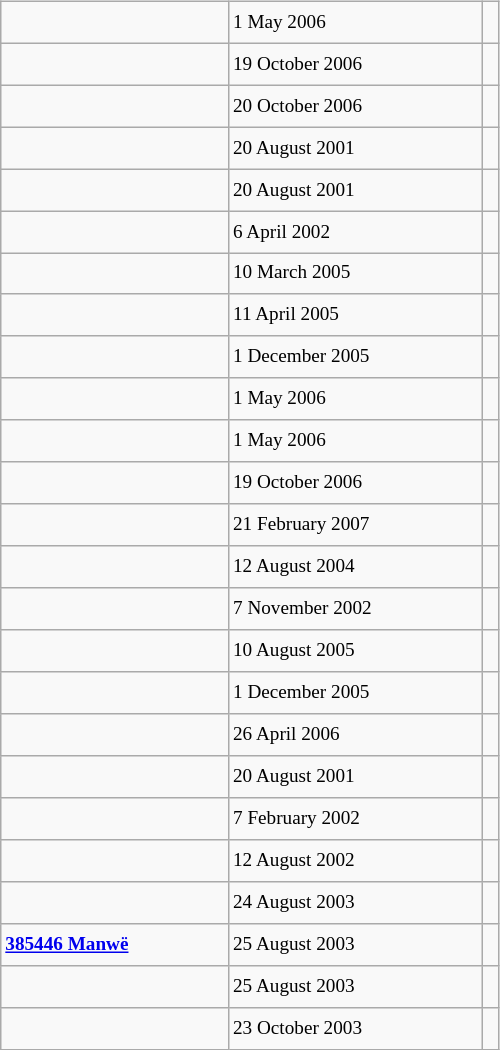<table class="wikitable" style="font-size: 80%; float: left; width: 26em; margin-right: 1em; height: 700px">
<tr>
<td></td>
<td>1 May 2006</td>
<td></td>
</tr>
<tr>
<td></td>
<td>19 October 2006</td>
<td></td>
</tr>
<tr>
<td></td>
<td>20 October 2006</td>
<td></td>
</tr>
<tr>
<td></td>
<td>20 August 2001</td>
<td></td>
</tr>
<tr>
<td></td>
<td>20 August 2001</td>
<td></td>
</tr>
<tr>
<td></td>
<td>6 April 2002</td>
<td></td>
</tr>
<tr>
<td></td>
<td>10 March 2005</td>
<td></td>
</tr>
<tr>
<td></td>
<td>11 April 2005</td>
<td></td>
</tr>
<tr>
<td></td>
<td>1 December 2005</td>
<td></td>
</tr>
<tr>
<td></td>
<td>1 May 2006</td>
<td></td>
</tr>
<tr>
<td></td>
<td>1 May 2006</td>
<td></td>
</tr>
<tr>
<td></td>
<td>19 October 2006</td>
<td></td>
</tr>
<tr>
<td></td>
<td>21 February 2007</td>
<td></td>
</tr>
<tr>
<td></td>
<td>12 August 2004</td>
<td></td>
</tr>
<tr>
<td></td>
<td>7 November 2002</td>
<td></td>
</tr>
<tr>
<td></td>
<td>10 August 2005</td>
<td></td>
</tr>
<tr>
<td></td>
<td>1 December 2005</td>
<td></td>
</tr>
<tr>
<td></td>
<td>26 April 2006</td>
<td></td>
</tr>
<tr>
<td></td>
<td>20 August 2001</td>
<td></td>
</tr>
<tr>
<td></td>
<td>7 February 2002</td>
<td></td>
</tr>
<tr>
<td></td>
<td>12 August 2002</td>
<td></td>
</tr>
<tr>
<td></td>
<td>24 August 2003</td>
<td></td>
</tr>
<tr>
<td><strong><a href='#'>385446 Manwë</a></strong></td>
<td>25 August 2003</td>
<td></td>
</tr>
<tr>
<td></td>
<td>25 August 2003</td>
<td></td>
</tr>
<tr>
<td></td>
<td>23 October 2003</td>
<td></td>
</tr>
</table>
